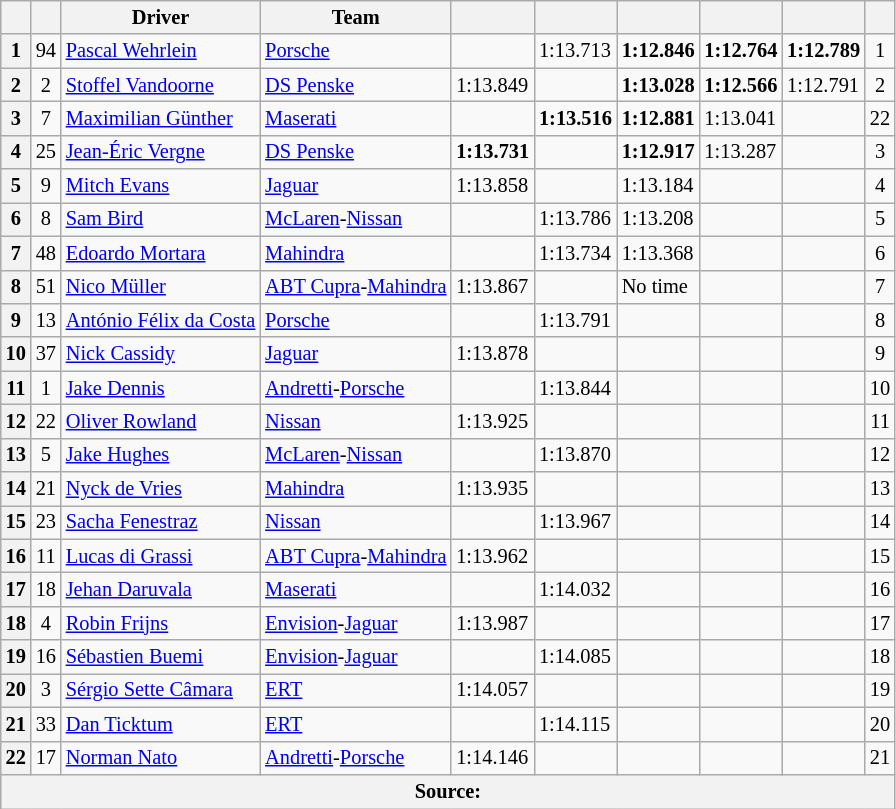<table class="wikitable sortable" style="font-size: 85%">
<tr>
<th scope="col"></th>
<th scope="col"></th>
<th scope="col">Driver</th>
<th scope="col">Team</th>
<th scope="col"></th>
<th scope="col"></th>
<th scope="col"></th>
<th scope="col"></th>
<th scope="col"></th>
<th scope="col"></th>
</tr>
<tr>
<th scope="row">1</th>
<td align="center">94</td>
<td data-sort-value=""> <a href='#'>Pascal Wehrlein</a></td>
<td><a href='#'>Porsche</a></td>
<td></td>
<td>1:13.713</td>
<td><strong>1:12.846</strong></td>
<td><strong>1:12.764</strong></td>
<td><strong>1:12.789</strong></td>
<td align="center">1</td>
</tr>
<tr>
<th scope="row">2</th>
<td align="center">2</td>
<td data-sort-value=""> <a href='#'>Stoffel Vandoorne</a></td>
<td><a href='#'>DS Penske</a></td>
<td>1:13.849</td>
<td></td>
<td><strong>1:13.028</strong></td>
<td><strong>1:12.566</strong></td>
<td>1:12.791</td>
<td align="center">2</td>
</tr>
<tr>
<th scope="row">3</th>
<td align="center">7</td>
<td data-sort-value=""> <a href='#'>Maximilian Günther</a></td>
<td><a href='#'>Maserati</a></td>
<td></td>
<td><strong>1:13.516</strong></td>
<td><strong>1:12.881</strong></td>
<td>1:13.041</td>
<td></td>
<td align="center">22</td>
</tr>
<tr>
<th scope="row">4</th>
<td align="center">25</td>
<td data-sort-value=""> <a href='#'>Jean-Éric Vergne</a></td>
<td><a href='#'>DS Penske</a></td>
<td><strong>1:13.731</strong></td>
<td></td>
<td><strong>1:12.917</strong></td>
<td>1:13.287</td>
<td></td>
<td align="center">3</td>
</tr>
<tr>
<th scope="row">5</th>
<td align="center">9</td>
<td data-sort-value=""> <a href='#'>Mitch Evans</a></td>
<td><a href='#'>Jaguar</a></td>
<td>1:13.858</td>
<td></td>
<td>1:13.184</td>
<td></td>
<td></td>
<td align="center">4</td>
</tr>
<tr>
<th scope="row">6</th>
<td align="center">8</td>
<td data-sort-value=""> <a href='#'>Sam Bird</a></td>
<td><a href='#'>McLaren</a>-<a href='#'>Nissan</a></td>
<td></td>
<td>1:13.786</td>
<td>1:13.208</td>
<td></td>
<td></td>
<td align="center">5</td>
</tr>
<tr>
<th scope="row">7</th>
<td align="center">48</td>
<td data-sort-value=""> <a href='#'>Edoardo Mortara</a></td>
<td><a href='#'>Mahindra</a></td>
<td></td>
<td>1:13.734</td>
<td>1:13.368</td>
<td></td>
<td></td>
<td align="center">6</td>
</tr>
<tr>
<th scope="row">8</th>
<td align="center">51</td>
<td data-sort-value=""> <a href='#'>Nico Müller</a></td>
<td><a href='#'>ABT Cupra</a>-<a href='#'>Mahindra</a></td>
<td>1:13.867</td>
<td></td>
<td>No time</td>
<td></td>
<td></td>
<td align="center">7</td>
</tr>
<tr>
<th scope="row">9</th>
<td align="center">13</td>
<td data-sort-value=""> <a href='#'>António Félix da Costa</a></td>
<td><a href='#'>Porsche</a></td>
<td></td>
<td>1:13.791</td>
<td></td>
<td></td>
<td></td>
<td align="center">8</td>
</tr>
<tr>
<th scope="row">10</th>
<td align="center">37</td>
<td data-sort-value=""> <a href='#'>Nick Cassidy</a></td>
<td><a href='#'>Jaguar</a></td>
<td>1:13.878</td>
<td></td>
<td></td>
<td></td>
<td></td>
<td align="center">9</td>
</tr>
<tr>
<th scope="row">11</th>
<td align="center">1</td>
<td data-sort-value=""> <a href='#'>Jake Dennis</a></td>
<td><a href='#'>Andretti</a>-<a href='#'>Porsche</a></td>
<td></td>
<td>1:13.844</td>
<td></td>
<td></td>
<td></td>
<td align="center">10</td>
</tr>
<tr>
<th scope="row">12</th>
<td align="center">22</td>
<td data-sort-value=""> <a href='#'>Oliver Rowland</a></td>
<td><a href='#'>Nissan</a></td>
<td>1:13.925</td>
<td></td>
<td></td>
<td></td>
<td></td>
<td align="center">11</td>
</tr>
<tr>
<th scope="row">13</th>
<td align="center">5</td>
<td data-sort-value=""> <a href='#'>Jake Hughes</a></td>
<td><a href='#'>McLaren</a>-<a href='#'>Nissan</a></td>
<td></td>
<td>1:13.870</td>
<td></td>
<td></td>
<td></td>
<td align="center">12</td>
</tr>
<tr>
<th scope="row">14</th>
<td align="center">21</td>
<td data-sort-value=""> <a href='#'>Nyck de Vries</a></td>
<td><a href='#'>Mahindra</a></td>
<td>1:13.935</td>
<td></td>
<td></td>
<td></td>
<td></td>
<td align="center">13</td>
</tr>
<tr>
<th scope="row">15</th>
<td align="center">23</td>
<td data-sort-value=""> <a href='#'>Sacha Fenestraz</a></td>
<td><a href='#'>Nissan</a></td>
<td></td>
<td>1:13.967</td>
<td></td>
<td></td>
<td></td>
<td align="center">14</td>
</tr>
<tr>
<th scope="row">16</th>
<td align="center">11</td>
<td data-sort-value=""> <a href='#'>Lucas di Grassi</a></td>
<td><a href='#'>ABT Cupra</a>-<a href='#'>Mahindra</a></td>
<td>1:13.962</td>
<td></td>
<td></td>
<td></td>
<td></td>
<td align="center">15</td>
</tr>
<tr>
<th scope="row">17</th>
<td align="center">18</td>
<td data-sort-value=""> <a href='#'>Jehan Daruvala</a></td>
<td><a href='#'>Maserati</a></td>
<td></td>
<td>1:14.032</td>
<td></td>
<td></td>
<td></td>
<td align="center">16</td>
</tr>
<tr>
<th scope="row">18</th>
<td align="center">4</td>
<td data-sort-value=""> <a href='#'>Robin Frijns</a></td>
<td><a href='#'>Envision</a>-<a href='#'>Jaguar</a></td>
<td>1:13.987</td>
<td></td>
<td></td>
<td></td>
<td></td>
<td align="center">17</td>
</tr>
<tr>
<th scope="row">19</th>
<td align="center">16</td>
<td data-sort-value=""> <a href='#'>Sébastien Buemi</a></td>
<td><a href='#'>Envision</a>-<a href='#'>Jaguar</a></td>
<td></td>
<td>1:14.085</td>
<td></td>
<td></td>
<td></td>
<td align="center">18</td>
</tr>
<tr>
<th scope="row">20</th>
<td align="center">3</td>
<td data-sort-value=""> <a href='#'>Sérgio Sette Câmara</a></td>
<td><a href='#'>ERT</a></td>
<td>1:14.057</td>
<td></td>
<td></td>
<td></td>
<td></td>
<td align="center">19</td>
</tr>
<tr>
<th scope="row">21</th>
<td align="center">33</td>
<td data-sort-value=""> <a href='#'>Dan Ticktum</a></td>
<td><a href='#'>ERT</a></td>
<td></td>
<td>1:14.115</td>
<td></td>
<td></td>
<td></td>
<td align="center">20</td>
</tr>
<tr>
<th scope="row">22</th>
<td align="center">17</td>
<td data-sort-value=""> <a href='#'>Norman Nato</a></td>
<td><a href='#'>Andretti</a>-<a href='#'>Porsche</a></td>
<td>1:14.146</td>
<td></td>
<td></td>
<td></td>
<td></td>
<td align="center">21</td>
</tr>
<tr>
<th colspan="10">Source:</th>
</tr>
</table>
